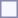<table style="border:1px solid #8888aa; background-color:#f7f8ff; padding:5px; font-size:95%; margin: 0px 12px 12px 0px;">
</table>
